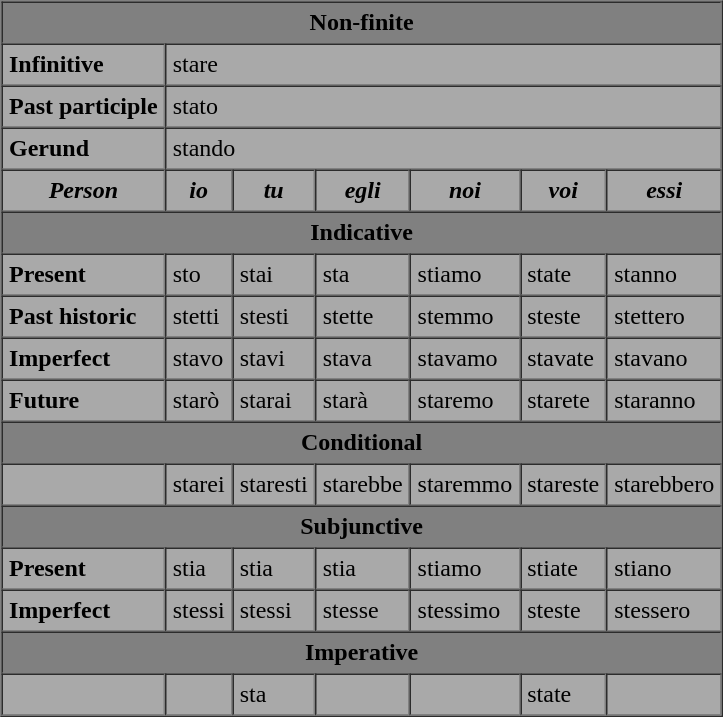<table border="1" cellpadding="4" cellspacing="0" style="background-color: darkgray;" style="font-size: 90%">
<tr>
<th bgcolor="gray" colspan="7">Non-finite</th>
</tr>
<tr>
<td><strong>Infinitive</strong></td>
<td colspan="6">stare</td>
</tr>
<tr>
<td><strong>Past participle</strong></td>
<td colspan="6">stato</td>
</tr>
<tr>
<td><strong>Gerund</strong></td>
<td colspan="6">stando</td>
</tr>
<tr>
<th><em>Person</em></th>
<th><em>io</em></th>
<th><em>tu</em></th>
<th><em>egli</em></th>
<th><em>noi</em></th>
<th><em>voi</em></th>
<th><em>essi</em></th>
</tr>
<tr>
<th bgcolor="gray" colspan="7">Indicative</th>
</tr>
<tr>
<td><strong>Present</strong></td>
<td>sto</td>
<td>stai</td>
<td>sta</td>
<td>stiamo</td>
<td>state</td>
<td>stanno</td>
</tr>
<tr>
<td><strong>Past historic</strong></td>
<td>stetti</td>
<td>stesti</td>
<td>stette</td>
<td>stemmo</td>
<td>steste</td>
<td>stettero</td>
</tr>
<tr>
<td><strong>Imperfect</strong></td>
<td>stavo</td>
<td>stavi</td>
<td>stava</td>
<td>stavamo</td>
<td>stavate</td>
<td>stavano</td>
</tr>
<tr>
<td><strong>Future</strong></td>
<td>starò</td>
<td>starai</td>
<td>starà</td>
<td>staremo</td>
<td>starete</td>
<td>staranno</td>
</tr>
<tr>
<th bgcolor="gray" colspan="7">Conditional</th>
</tr>
<tr>
<td> </td>
<td>starei</td>
<td>staresti</td>
<td>starebbe</td>
<td>staremmo</td>
<td>stareste</td>
<td>starebbero</td>
</tr>
<tr>
<th bgcolor="gray" colspan="7">Subjunctive</th>
</tr>
<tr>
<td><strong>Present</strong></td>
<td>stia</td>
<td>stia</td>
<td>stia</td>
<td>stiamo</td>
<td>stiate</td>
<td>stiano</td>
</tr>
<tr>
<td><strong>Imperfect</strong></td>
<td>stessi</td>
<td>stessi</td>
<td>stesse</td>
<td>stessimo</td>
<td>steste</td>
<td>stessero</td>
</tr>
<tr>
<th bgcolor="gray" colspan="7">Imperative</th>
</tr>
<tr>
<td> </td>
<td> </td>
<td>sta</td>
<td> </td>
<td> </td>
<td>state</td>
<td> </td>
</tr>
</table>
